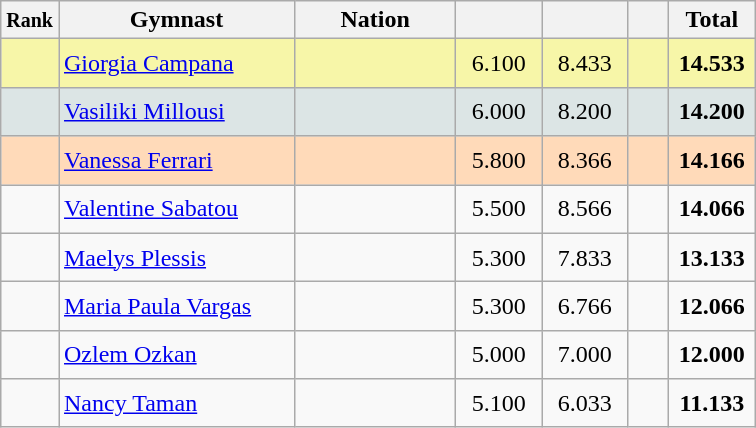<table class="wikitable sortable" style="text-align:center;">
<tr>
<th scope="col"  style="width:15px;"><small>Rank</small></th>
<th scope="col"  style="width:150px;">Gymnast</th>
<th scope="col"  style="width:100px;">Nation</th>
<th scope="col"  style="width:50px;"><small></small></th>
<th scope="col"  style="width:50px;"><small></small></th>
<th scope="col"  style="width:20px;"><small></small></th>
<th scope="col"  style="width:50px;">Total</th>
</tr>
<tr style="background:#F7F6A8;">
<td scope=row style="text-align:center"></td>
<td style="height:25px; text-align:left;"><a href='#'>Giorgia Campana</a></td>
<td style="text-align:left;"><small></small></td>
<td>6.100</td>
<td>8.433</td>
<td></td>
<td><strong>14.533</strong></td>
</tr>
<tr style="background:#DCE5E5;">
<td scope=row style="text-align:center"></td>
<td style="height:25px; text-align:left;"><a href='#'>Vasiliki Millousi</a></td>
<td style="text-align:left;"><small></small></td>
<td>6.000</td>
<td>8.200</td>
<td></td>
<td><strong>14.200</strong></td>
</tr>
<tr style="background:#FFDAB9;">
<td scope=row style="text-align:center"></td>
<td style="height:25px; text-align:left;"><a href='#'>Vanessa Ferrari</a></td>
<td style="text-align:left;"><small></small></td>
<td>5.800</td>
<td>8.366</td>
<td></td>
<td><strong>14.166</strong></td>
</tr>
<tr>
<td scope=row style="text-align:center"></td>
<td style="height:25px; text-align:left;"><a href='#'>Valentine Sabatou</a></td>
<td style="text-align:left;"><small></small></td>
<td>5.500</td>
<td>8.566</td>
<td></td>
<td><strong>14.066</strong></td>
</tr>
<tr>
<td scope=row style="text-align:center"></td>
<td style="height:25px; text-align:left;"><a href='#'>Maelys Plessis</a></td>
<td style="text-align:left;"><small></small></td>
<td>5.300</td>
<td>7.833</td>
<td></td>
<td><strong>13.133</strong></td>
</tr>
<tr>
<td scope=row style="text-align:center"></td>
<td style="height:25px; text-align:left;"><a href='#'>Maria Paula Vargas</a></td>
<td style="text-align:left;"><small></small></td>
<td>5.300</td>
<td>6.766</td>
<td></td>
<td><strong>12.066</strong></td>
</tr>
<tr>
<td scope=row style="text-align:center"></td>
<td style="height:25px; text-align:left;"><a href='#'>Ozlem Ozkan</a></td>
<td style="text-align:left;"><small></small></td>
<td>5.000</td>
<td>7.000</td>
<td></td>
<td><strong>12.000</strong></td>
</tr>
<tr>
<td scope=row style="text-align:center"></td>
<td style="height:25px; text-align:left;"><a href='#'>Nancy Taman</a></td>
<td style="text-align:left;"><small></small></td>
<td>5.100</td>
<td>6.033</td>
<td></td>
<td><strong>11.133</strong></td>
</tr>
</table>
